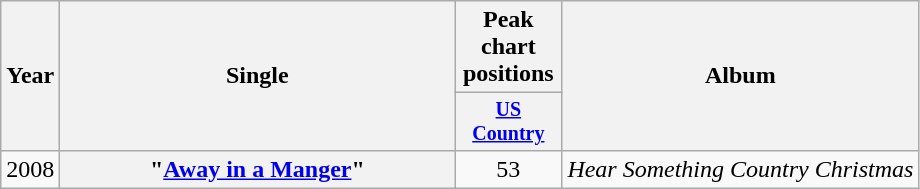<table class="wikitable plainrowheaders" style="text-align:center;">
<tr>
<th rowspan="2">Year</th>
<th rowspan="2" style="width:16em;">Single</th>
<th colspan="1">Peak chart positions</th>
<th rowspan="2">Album</th>
</tr>
<tr style="font-size:smaller;">
<th width="65"><a href='#'>US Country</a></th>
</tr>
<tr>
<td>2008</td>
<th scope="row">"<a href='#'>Away in a Manger</a>"</th>
<td>53</td>
<td><em>Hear Something Country Christmas</em></td>
</tr>
</table>
